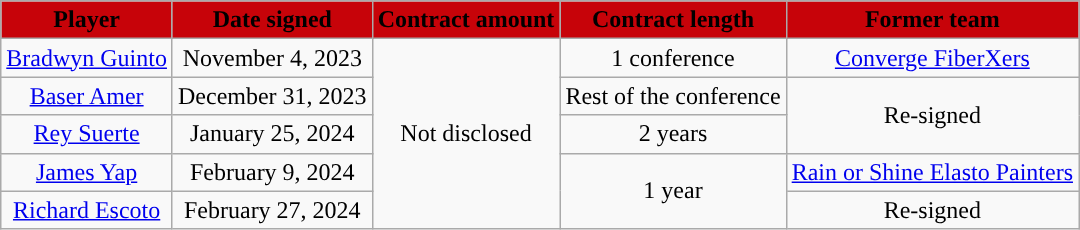<table class="wikitable sortable sortable">
<tr>
<th style="background:#C70309; color:#000000; ">Player</th>
<th style="background:#C70309; color:#000000; ">Date signed</th>
<th style="background:#C70309; color:#000000; ">Contract amount</th>
<th style="background:#C70309; color:#000000; ">Contract length</th>
<th style="background:#C70309; color:#000000; ">Former team</th>
</tr>
<tr>
<td align=center><a href='#'>Bradwyn Guinto</a></td>
<td align=center>November 4, 2023 </td>
<td align=center rowspan=5>Not disclosed</td>
<td align=center>1 conference</td>
<td align=center><a href='#'>Converge FiberXers</a></td>
</tr>
<tr>
<td align=center><a href='#'>Baser Amer</a></td>
<td align=center>December 31, 2023 </td>
<td align=center>Rest of the conference</td>
<td align=center rowspan=2>Re-signed</td>
</tr>
<tr>
<td align=center><a href='#'>Rey Suerte</a></td>
<td align=center>January 25, 2024 </td>
<td align=center>2 years</td>
</tr>
<tr>
<td align=center><a href='#'>James Yap</a></td>
<td align=center>February 9, 2024 </td>
<td align=center rowspan=2>1 year</td>
<td align=center><a href='#'>Rain or Shine Elasto Painters</a></td>
</tr>
<tr>
<td align=center><a href='#'>Richard Escoto</a></td>
<td align=center>February 27, 2024 </td>
<td align=center>Re-signed</td>
</tr>
</table>
